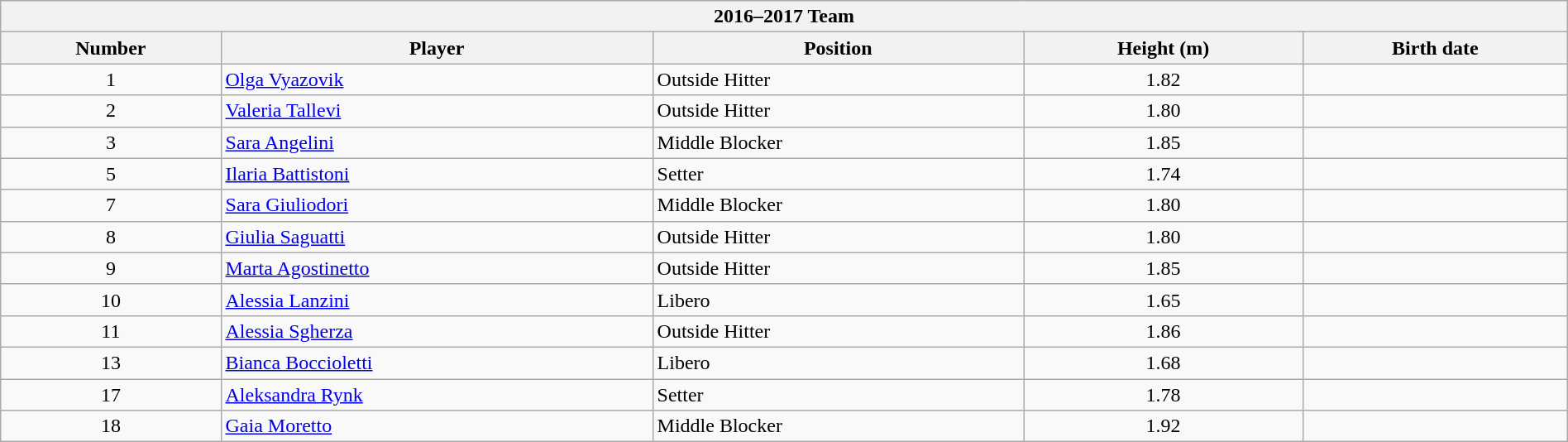<table class="wikitable collapsible collapsed" style="width:100%;">
<tr>
<th colspan=5><strong>2016–2017 Team</strong></th>
</tr>
<tr>
<th>Number</th>
<th>Player</th>
<th>Position</th>
<th>Height (m)</th>
<th>Birth date</th>
</tr>
<tr>
<td align=center>1</td>
<td> <a href='#'>Olga Vyazovik</a></td>
<td>Outside Hitter</td>
<td align=center>1.82</td>
<td></td>
</tr>
<tr>
<td align=center>2</td>
<td> <a href='#'>Valeria Tallevi</a></td>
<td>Outside Hitter</td>
<td align=center>1.80</td>
<td></td>
</tr>
<tr>
<td align=center>3</td>
<td> <a href='#'>Sara Angelini</a></td>
<td>Middle Blocker</td>
<td align=center>1.85</td>
<td></td>
</tr>
<tr>
<td align=center>5</td>
<td> <a href='#'>Ilaria Battistoni</a></td>
<td>Setter</td>
<td align=center>1.74</td>
<td></td>
</tr>
<tr>
<td align=center>7</td>
<td> <a href='#'>Sara Giuliodori</a></td>
<td>Middle Blocker</td>
<td align=center>1.80</td>
<td></td>
</tr>
<tr>
<td align=center>8</td>
<td> <a href='#'>Giulia Saguatti</a></td>
<td>Outside Hitter</td>
<td align=center>1.80</td>
<td></td>
</tr>
<tr>
<td align=center>9</td>
<td> <a href='#'>Marta Agostinetto</a></td>
<td>Outside Hitter</td>
<td align=center>1.85</td>
<td></td>
</tr>
<tr>
<td align=center>10</td>
<td> <a href='#'>Alessia Lanzini</a></td>
<td>Libero</td>
<td align=center>1.65</td>
<td></td>
</tr>
<tr>
<td align=center>11</td>
<td> <a href='#'>Alessia Sgherza</a></td>
<td>Outside Hitter</td>
<td align=center>1.86</td>
<td></td>
</tr>
<tr>
<td align=center>13</td>
<td> <a href='#'>Bianca Boccioletti</a></td>
<td>Libero</td>
<td align=center>1.68</td>
<td></td>
</tr>
<tr>
<td align=center>17</td>
<td> <a href='#'>Aleksandra Rynk</a></td>
<td>Setter</td>
<td align=center>1.78</td>
<td></td>
</tr>
<tr>
<td align=center>18</td>
<td> <a href='#'>Gaia Moretto</a></td>
<td>Middle Blocker</td>
<td align=center>1.92</td>
<td></td>
</tr>
</table>
